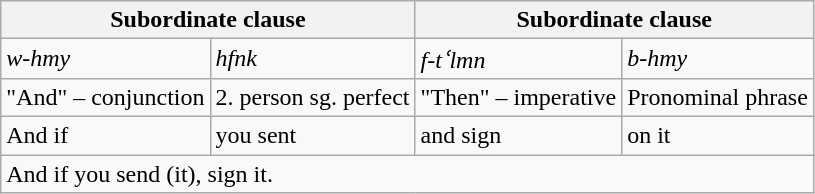<table class="wikitable">
<tr>
<th colspan="2">Subordinate clause</th>
<th colspan="2">Subordinate clause</th>
</tr>
<tr>
<td><em>w-hmy</em></td>
<td><em>hfnk</em></td>
<td><em>f-tʿlmn</em></td>
<td><em>b-hmy</em></td>
</tr>
<tr>
<td>"And" – conjunction</td>
<td>2. person sg. perfect</td>
<td>"Then" – imperative</td>
<td>Pronominal phrase</td>
</tr>
<tr>
<td>And if</td>
<td>you sent</td>
<td>and sign</td>
<td>on it</td>
</tr>
<tr>
<td colspan="6">And if you send (it), sign it.</td>
</tr>
</table>
